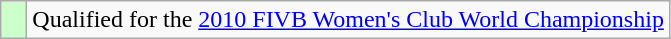<table class="wikitable" style="text-align: left;">
<tr>
<td width=10px bgcolor=#ccffcc></td>
<td>Qualified for the <a href='#'>2010 FIVB Women's Club World Championship</a></td>
</tr>
</table>
